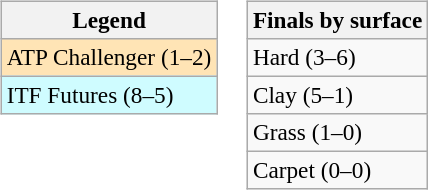<table>
<tr valign=top>
<td><br><table class=wikitable style=font-size:97%>
<tr>
<th>Legend</th>
</tr>
<tr bgcolor=moccasin>
<td>ATP Challenger (1–2)</td>
</tr>
<tr bgcolor=cffcff>
<td>ITF Futures (8–5)</td>
</tr>
</table>
</td>
<td><br><table class=wikitable style=font-size:97%>
<tr>
<th>Finals by surface</th>
</tr>
<tr>
<td>Hard (3–6)</td>
</tr>
<tr>
<td>Clay (5–1)</td>
</tr>
<tr>
<td>Grass (1–0)</td>
</tr>
<tr>
<td>Carpet (0–0)</td>
</tr>
</table>
</td>
</tr>
</table>
